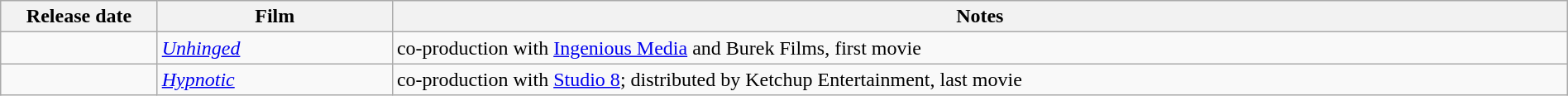<table class="wikitable sortable" style="width:100%;">
<tr>
<th style="width:10%;">Release date</th>
<th style="width:15%;">Film</th>
<th style="width:75%;">Notes</th>
</tr>
<tr>
<td style="text-align:right;"></td>
<td><em><a href='#'>Unhinged</a></em></td>
<td>co-production with <a href='#'>Ingenious Media</a> and Burek Films, first movie</td>
</tr>
<tr>
<td style="text-align:right;"></td>
<td><em><a href='#'>Hypnotic</a></em></td>
<td>co-production with <a href='#'>Studio 8</a>; distributed by Ketchup Entertainment, last movie</td>
</tr>
</table>
